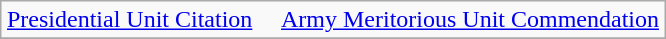<table class="wikitable" style="margin:1em auto; text-align:center;">
<tr>
<td><a href='#'>Presidential Unit Citation</a>     <a href='#'>Army Meritorious Unit Commendation</a></td>
</tr>
<tr>
</tr>
</table>
